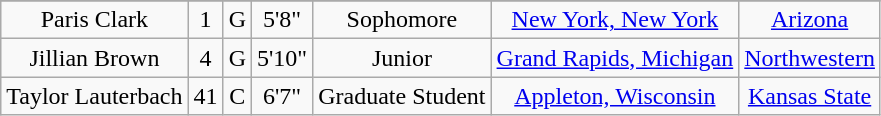<table class="wikitable sortable" border="1" style="text-align: center;">
<tr align=center>
</tr>
<tr>
<td>Paris Clark</td>
<td>1</td>
<td>G</td>
<td>5'8"</td>
<td>Sophomore</td>
<td><a href='#'>New York, New York</a></td>
<td><a href='#'>Arizona</a></td>
</tr>
<tr>
<td>Jillian Brown</td>
<td>4</td>
<td>G</td>
<td>5'10"</td>
<td>Junior</td>
<td><a href='#'>Grand Rapids, Michigan</a></td>
<td><a href='#'>Northwestern</a></td>
</tr>
<tr>
<td>Taylor Lauterbach</td>
<td>41</td>
<td>C</td>
<td>6'7"</td>
<td>Graduate Student</td>
<td><a href='#'>Appleton, Wisconsin</a></td>
<td><a href='#'>Kansas State</a></td>
</tr>
</table>
